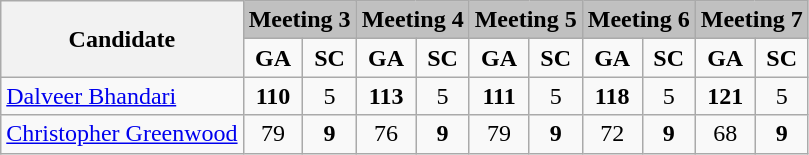<table class="wikitable" style="text-align:center;">
<tr>
<th rowspan=2>Candidate</th>
<td style="background:silver;" colspan=2><strong>Meeting 3</strong></td>
<td style="background:silver;" colspan=2><strong>Meeting 4</strong></td>
<td style="background:silver;" colspan=2><strong>Meeting 5</strong></td>
<td style="background:silver;" colspan=2><strong>Meeting 6</strong></td>
<td style="background:silver;" colspan=2><strong>Meeting 7</strong></td>
</tr>
<tr>
<td><strong>GA</strong></td>
<td><strong>SC</strong></td>
<td><strong>GA</strong></td>
<td><strong>SC</strong></td>
<td><strong>GA</strong></td>
<td><strong>SC</strong></td>
<td><strong>GA</strong></td>
<td><strong>SC</strong></td>
<td><strong>GA</strong></td>
<td><strong>SC</strong></td>
</tr>
<tr>
<td style="text-align:left;"> <a href='#'>Dalveer Bhandari</a></td>
<td><strong>110</strong></td>
<td>5</td>
<td><strong>113</strong></td>
<td>5</td>
<td><strong>111</strong></td>
<td>5</td>
<td><strong>118</strong></td>
<td>5</td>
<td><strong>121</strong></td>
<td>5</td>
</tr>
<tr>
<td style="text-align:left;"> <a href='#'>Christopher Greenwood</a></td>
<td>79</td>
<td><strong>9</strong></td>
<td>76</td>
<td><strong>9</strong></td>
<td>79</td>
<td><strong>9</strong></td>
<td>72</td>
<td><strong>9</strong></td>
<td>68</td>
<td><strong>9</strong></td>
</tr>
</table>
